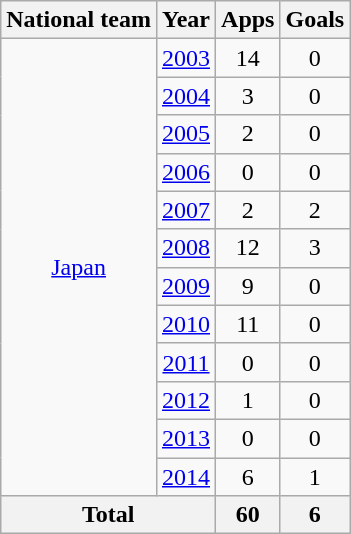<table class="wikitable" style="text-align:center">
<tr>
<th>National team</th>
<th>Year</th>
<th>Apps</th>
<th>Goals</th>
</tr>
<tr>
<td rowspan="12"><a href='#'>Japan</a></td>
<td><a href='#'>2003</a></td>
<td>14</td>
<td>0</td>
</tr>
<tr>
<td><a href='#'>2004</a></td>
<td>3</td>
<td>0</td>
</tr>
<tr>
<td><a href='#'>2005</a></td>
<td>2</td>
<td>0</td>
</tr>
<tr>
<td><a href='#'>2006</a></td>
<td>0</td>
<td>0</td>
</tr>
<tr>
<td><a href='#'>2007</a></td>
<td>2</td>
<td>2</td>
</tr>
<tr>
<td><a href='#'>2008</a></td>
<td>12</td>
<td>3</td>
</tr>
<tr>
<td><a href='#'>2009</a></td>
<td>9</td>
<td>0</td>
</tr>
<tr>
<td><a href='#'>2010</a></td>
<td>11</td>
<td>0</td>
</tr>
<tr>
<td><a href='#'>2011</a></td>
<td>0</td>
<td>0</td>
</tr>
<tr>
<td><a href='#'>2012</a></td>
<td>1</td>
<td>0</td>
</tr>
<tr>
<td><a href='#'>2013</a></td>
<td>0</td>
<td>0</td>
</tr>
<tr>
<td><a href='#'>2014</a></td>
<td>6</td>
<td>1</td>
</tr>
<tr>
<th colspan="2">Total</th>
<th>60</th>
<th>6</th>
</tr>
</table>
